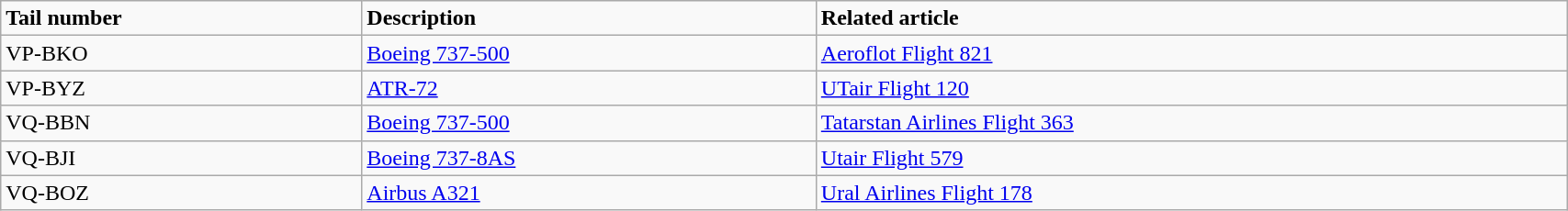<table class="wikitable" width="90%">
<tr>
<td><strong>Tail number</strong></td>
<td><strong>Description</strong></td>
<td><strong>Related article</strong></td>
</tr>
<tr>
<td>VP-BKO</td>
<td><a href='#'>Boeing 737-500</a></td>
<td><a href='#'>Aeroflot Flight 821</a></td>
</tr>
<tr>
<td>VP-BYZ</td>
<td><a href='#'>ATR-72</a></td>
<td><a href='#'>UTair Flight 120</a></td>
</tr>
<tr>
<td>VQ-BBN</td>
<td><a href='#'>Boeing 737-500</a></td>
<td><a href='#'>Tatarstan Airlines Flight 363</a></td>
</tr>
<tr>
<td>VQ-BJI</td>
<td><a href='#'>Boeing 737-8AS</a></td>
<td><a href='#'>Utair Flight 579</a></td>
</tr>
<tr>
<td>VQ-BOZ</td>
<td><a href='#'>Airbus A321</a></td>
<td><a href='#'>Ural Airlines Flight 178</a></td>
</tr>
</table>
